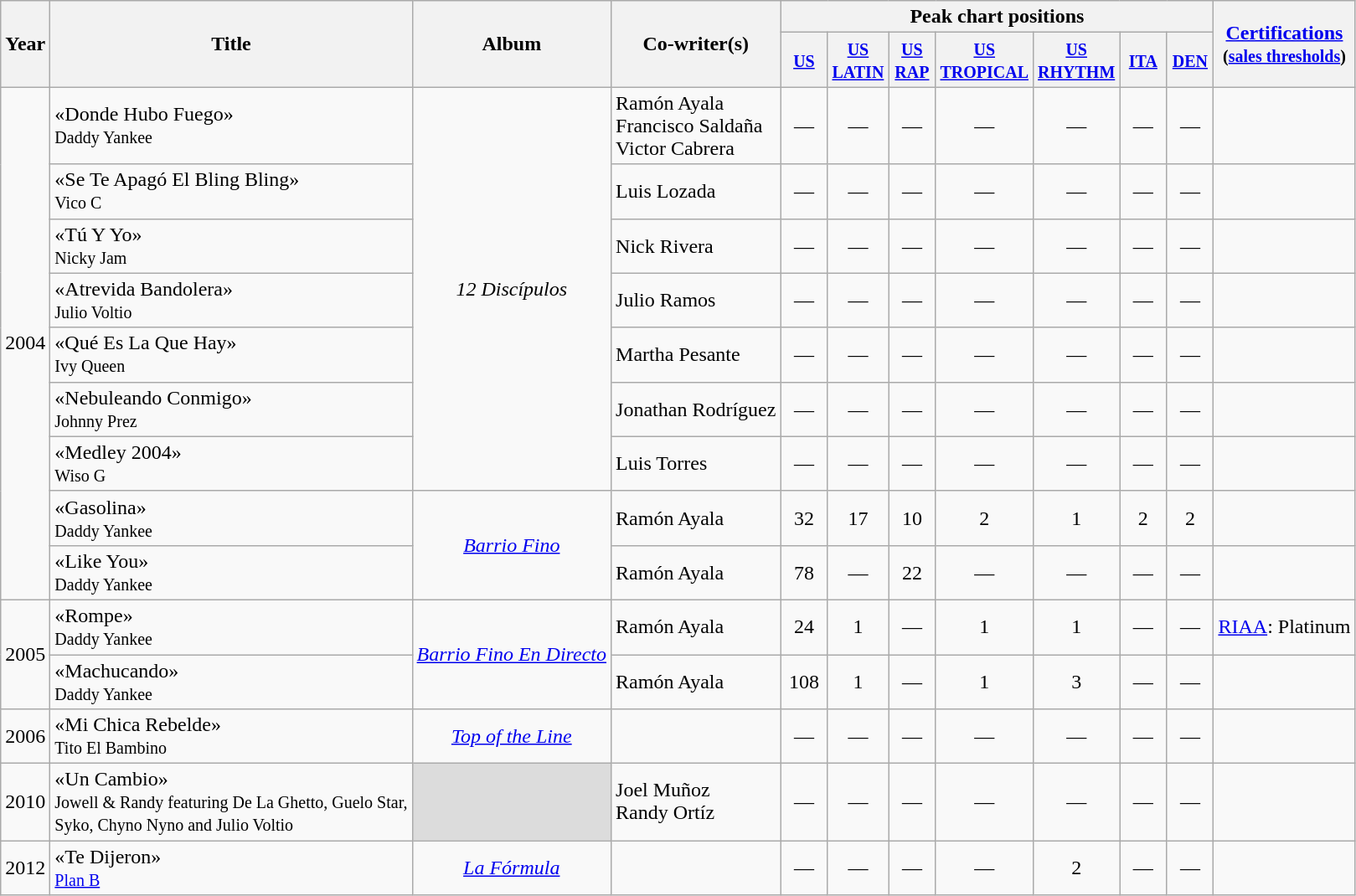<table class="wikitable">
<tr>
<th rowspan="2">Year</th>
<th rowspan="2">Title</th>
<th rowspan="2">Album</th>
<th rowspan="2">Co-writer(s)</th>
<th colspan="7">Peak chart positions</th>
<th rowspan="2"><a href='#'>Certifications</a><br><small>(<a href='#'>sales thresholds</a>)</small></th>
</tr>
<tr>
<th width="30"><small><a href='#'>US</a></small></th>
<th width="30"><small><a href='#'>US<br>LATIN</a></small></th>
<th width="30"><small><a href='#'>US<br>RAP</a></small></th>
<th width="30"><small><a href='#'>US<br>TROPICAL</a></small></th>
<th width="30"><small><a href='#'>US<br>RHYTHM</a></small></th>
<th width="30"><small><a href='#'>ITA</a></small></th>
<th width="30"><small><a href='#'>DEN</a></small></th>
</tr>
<tr>
<td align="center" rowspan="9">2004</td>
<td>«Donde Hubo Fuego»<br><small>Daddy Yankee</small></td>
<td align="center" rowspan="7"><em>12 Discípulos</em></td>
<td>Ramón Ayala<br>Francisco Saldaña<br>Victor Cabrera</td>
<td align="center">—</td>
<td align="center">—</td>
<td align="center">—</td>
<td align="center">—</td>
<td align="center">—</td>
<td align="center">—</td>
<td align="center">—</td>
<td></td>
</tr>
<tr>
<td>«Se Te Apagó El Bling Bling»<br><small>Vico C</small></td>
<td>Luis Lozada</td>
<td align="center">—</td>
<td align="center">—</td>
<td align="center">—</td>
<td align="center">—</td>
<td align="center">—</td>
<td align="center">—</td>
<td align="center">—</td>
<td></td>
</tr>
<tr>
<td>«Tú Y Yo»<br><small>Nicky Jam</small></td>
<td>Nick Rivera</td>
<td align="center">—</td>
<td align="center">—</td>
<td align="center">—</td>
<td align="center">—</td>
<td align="center">—</td>
<td align="center">—</td>
<td align="center">—</td>
<td></td>
</tr>
<tr>
<td>«Atrevida Bandolera»<br><small>Julio Voltio</small></td>
<td>Julio Ramos</td>
<td align="center">—</td>
<td align="center">—</td>
<td align="center">—</td>
<td align="center">—</td>
<td align="center">—</td>
<td align="center">—</td>
<td align="center">—</td>
<td></td>
</tr>
<tr>
<td>«Qué Es La Que Hay»<br><small>Ivy Queen</small></td>
<td>Martha Pesante</td>
<td align="center">—</td>
<td align="center">—</td>
<td align="center">—</td>
<td align="center">—</td>
<td align="center">—</td>
<td align="center">—</td>
<td align="center">—</td>
<td></td>
</tr>
<tr>
<td>«Nebuleando Conmigo»<br><small>Johnny Prez</small></td>
<td>Jonathan Rodríguez</td>
<td align="center">—</td>
<td align="center">—</td>
<td align="center">—</td>
<td align="center">—</td>
<td align="center">—</td>
<td align="center">—</td>
<td align="center">—</td>
<td></td>
</tr>
<tr>
<td>«Medley 2004»<br><small>Wiso G</small></td>
<td>Luis Torres</td>
<td align="center">—</td>
<td align="center">—</td>
<td align="center">—</td>
<td align="center">—</td>
<td align="center">—</td>
<td align="center">—</td>
<td align="center">—</td>
<td></td>
</tr>
<tr>
<td>«Gasolina»<br><small>Daddy Yankee</small></td>
<td align="center" rowspan="2"><em><a href='#'>Barrio Fino</a></em></td>
<td>Ramón Ayala</td>
<td align="center">32</td>
<td align="center">17</td>
<td align="center">10</td>
<td align="center">2</td>
<td align="center">1</td>
<td align="center">2</td>
<td align="center">2</td>
<td></td>
</tr>
<tr>
<td>«Like You»<br><small>Daddy Yankee</small></td>
<td>Ramón Ayala</td>
<td align="center">78</td>
<td align="center">—</td>
<td align="center">22</td>
<td align="center">—</td>
<td align="center">—</td>
<td align="center">—</td>
<td align="center">—</td>
<td></td>
</tr>
<tr>
<td align="center" rowspan="2">2005</td>
<td>«Rompe»<br><small>Daddy Yankee</small></td>
<td align="center" rowspan="2"><em><a href='#'>Barrio Fino En Directo</a></em></td>
<td>Ramón Ayala</td>
<td align="center">24</td>
<td align="center">1</td>
<td align="center">—</td>
<td align="center">1</td>
<td align="center">1</td>
<td align="center">—</td>
<td align="center">—</td>
<td><a href='#'>RIAA</a>: Platinum</td>
</tr>
<tr>
<td>«Machucando»<br><small>Daddy Yankee</small></td>
<td>Ramón Ayala</td>
<td align="center">108</td>
<td align="center">1</td>
<td align="center">—</td>
<td align="center">1</td>
<td align="center">3</td>
<td align="center">—</td>
<td align="center">—</td>
<td></td>
</tr>
<tr>
<td align="center">2006</td>
<td>«Mi Chica Rebelde»<br><small>Tito El Bambino</small></td>
<td align="center"><em><a href='#'>Top of the Line</a></em></td>
<td></td>
<td align="center">—</td>
<td align="center">—</td>
<td align="center">—</td>
<td align="center">—</td>
<td align="center">—</td>
<td align="center">—</td>
<td align="center">—</td>
<td></td>
</tr>
<tr>
<td align="center">2010</td>
<td>«Un Cambio»<br><small>Jowell & Randy featuring De La Ghetto, Guelo Star,<br>Syko, Chyno Nyno and Julio Voltio</small></td>
<td align="center" style="background-color: #DCDCDC"></td>
<td>Joel Muñoz<br>Randy Ortíz</td>
<td align="center">—</td>
<td align="center">—</td>
<td align="center">—</td>
<td align="center">—</td>
<td align="center">—</td>
<td align="center">—</td>
<td align="center">—</td>
<td></td>
</tr>
<tr>
<td align="center">2012</td>
<td>«Te Dijeron»<br><small><a href='#'>Plan B</a></small></td>
<td align="center"><em><a href='#'>La Fórmula</a></em></td>
<td></td>
<td align="center">—</td>
<td align="center">—</td>
<td align="center">—</td>
<td align="center">—</td>
<td align="center">2</td>
<td align="center">—</td>
<td align="center">—</td>
<td></td>
</tr>
</table>
